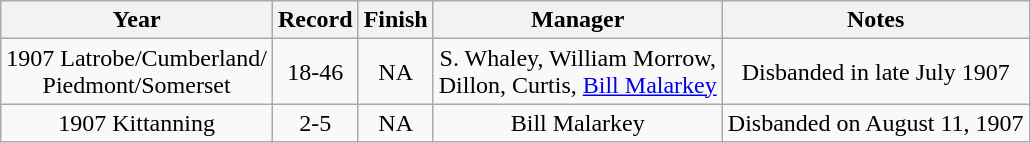<table class="wikitable">
<tr>
<th>Year</th>
<th>Record</th>
<th>Finish</th>
<th>Manager</th>
<th>Notes</th>
</tr>
<tr align=center>
<td>1907 Latrobe/Cumberland/<br>Piedmont/Somerset</td>
<td>18-46</td>
<td>NA</td>
<td>S. Whaley, William Morrow, <br>Dillon, Curtis, <a href='#'>Bill Malarkey</a></td>
<td>Disbanded in late July 1907</td>
</tr>
<tr align=center>
<td>1907 Kittanning</td>
<td>2-5</td>
<td>NA</td>
<td>Bill Malarkey</td>
<td>Disbanded on August 11, 1907</td>
</tr>
</table>
